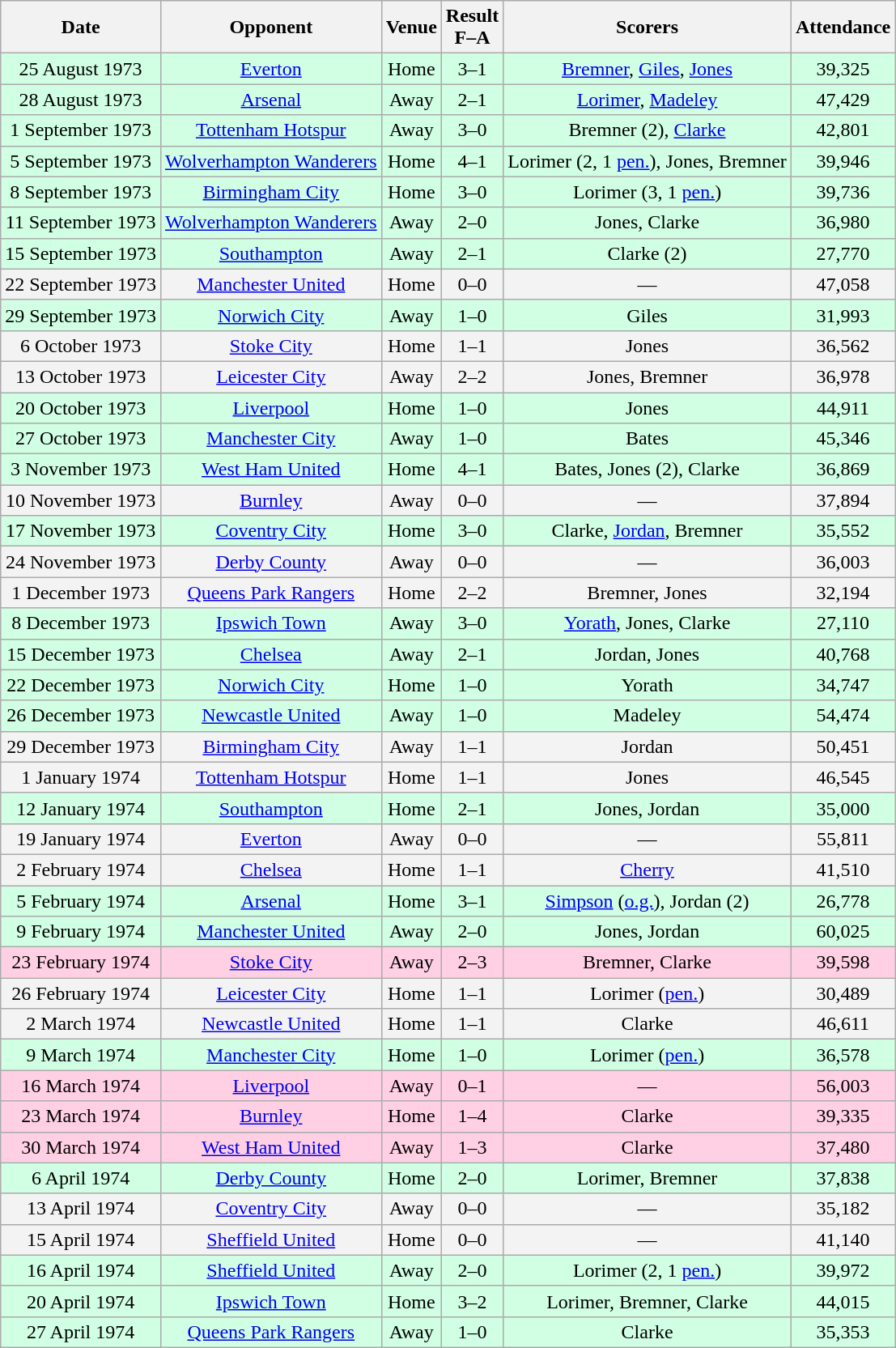<table class="wikitable sortable" style="text-align:center;">
<tr>
<th>Date</th>
<th>Opponent</th>
<th>Venue</th>
<th>Result<br>F–A</th>
<th class=unsortable>Scorers</th>
<th>Attendance</th>
</tr>
<tr style="background-color: #d0ffe3;">
<td>25 August 1973</td>
<td><a href='#'>Everton</a></td>
<td>Home</td>
<td>3–1</td>
<td><a href='#'>Bremner</a>, <a href='#'>Giles</a>, <a href='#'>Jones</a></td>
<td>39,325</td>
</tr>
<tr style="background-color: #d0ffe3;">
<td>28 August 1973</td>
<td><a href='#'>Arsenal</a></td>
<td>Away</td>
<td>2–1</td>
<td><a href='#'>Lorimer</a>, <a href='#'>Madeley</a></td>
<td>47,429</td>
</tr>
<tr style="background-color: #d0ffe3;">
<td>1 September 1973</td>
<td><a href='#'>Tottenham Hotspur</a></td>
<td>Away</td>
<td>3–0</td>
<td>Bremner (2), <a href='#'>Clarke</a></td>
<td>42,801</td>
</tr>
<tr style="background-color: #d0ffe3;">
<td>5 September 1973</td>
<td><a href='#'>Wolverhampton Wanderers</a></td>
<td>Home</td>
<td>4–1</td>
<td>Lorimer (2, 1 <a href='#'>pen.</a>), Jones, Bremner</td>
<td>39,946</td>
</tr>
<tr style="background-color: #d0ffe3;">
<td>8 September 1973</td>
<td><a href='#'>Birmingham City</a></td>
<td>Home</td>
<td>3–0</td>
<td>Lorimer (3, 1 <a href='#'>pen.</a>)</td>
<td>39,736</td>
</tr>
<tr style="background-color: #d0ffe3;">
<td>11 September 1973</td>
<td><a href='#'>Wolverhampton Wanderers</a></td>
<td>Away</td>
<td>2–0</td>
<td>Jones, Clarke</td>
<td>36,980</td>
</tr>
<tr style="background-color: #d0ffe3;">
<td>15 September 1973</td>
<td><a href='#'>Southampton</a></td>
<td>Away</td>
<td>2–1</td>
<td>Clarke (2)</td>
<td>27,770</td>
</tr>
<tr style="background-color: #f3f3f3;">
<td>22 September 1973</td>
<td><a href='#'>Manchester United</a></td>
<td>Home</td>
<td>0–0</td>
<td>—</td>
<td>47,058</td>
</tr>
<tr style="background-color: #d0ffe3;">
<td>29 September 1973</td>
<td><a href='#'>Norwich City</a></td>
<td>Away</td>
<td>1–0</td>
<td>Giles</td>
<td>31,993</td>
</tr>
<tr style="background-color: #f3f3f3;">
<td>6 October 1973</td>
<td><a href='#'>Stoke City</a></td>
<td>Home</td>
<td>1–1</td>
<td>Jones</td>
<td>36,562</td>
</tr>
<tr style="background-color: #f3f3f3;">
<td>13 October 1973</td>
<td><a href='#'>Leicester City</a></td>
<td>Away</td>
<td>2–2</td>
<td>Jones, Bremner</td>
<td>36,978</td>
</tr>
<tr style="background-color: #d0ffe3;">
<td>20 October 1973</td>
<td><a href='#'>Liverpool</a></td>
<td>Home</td>
<td>1–0</td>
<td>Jones</td>
<td>44,911</td>
</tr>
<tr style="background-color: #d0ffe3;">
<td>27 October 1973</td>
<td><a href='#'>Manchester City</a></td>
<td>Away</td>
<td>1–0</td>
<td>Bates</td>
<td>45,346</td>
</tr>
<tr style="background-color: #d0ffe3;">
<td>3 November 1973</td>
<td><a href='#'>West Ham United</a></td>
<td>Home</td>
<td>4–1</td>
<td>Bates, Jones (2), Clarke</td>
<td>36,869</td>
</tr>
<tr style="background-color: #f3f3f3;">
<td>10 November 1973</td>
<td><a href='#'>Burnley</a></td>
<td>Away</td>
<td>0–0</td>
<td>—</td>
<td>37,894</td>
</tr>
<tr style="background-color: #d0ffe3;">
<td>17 November 1973</td>
<td><a href='#'>Coventry City</a></td>
<td>Home</td>
<td>3–0</td>
<td>Clarke, <a href='#'>Jordan</a>, Bremner</td>
<td>35,552</td>
</tr>
<tr style="background-color: #f3f3f3;">
<td>24 November 1973</td>
<td><a href='#'>Derby County</a></td>
<td>Away</td>
<td>0–0</td>
<td>—</td>
<td>36,003</td>
</tr>
<tr style="background-color: #f3f3f3;">
<td>1 December 1973</td>
<td><a href='#'>Queens Park Rangers</a></td>
<td>Home</td>
<td>2–2</td>
<td>Bremner, Jones</td>
<td>32,194</td>
</tr>
<tr style="background-color: #d0ffe3;">
<td>8 December 1973</td>
<td><a href='#'>Ipswich Town</a></td>
<td>Away</td>
<td>3–0</td>
<td><a href='#'>Yorath</a>, Jones, Clarke</td>
<td>27,110</td>
</tr>
<tr style="background-color: #d0ffe3;">
<td>15 December 1973</td>
<td><a href='#'>Chelsea</a></td>
<td>Away</td>
<td>2–1</td>
<td>Jordan, Jones</td>
<td>40,768</td>
</tr>
<tr style="background-color: #d0ffe3;">
<td>22 December 1973</td>
<td><a href='#'>Norwich City</a></td>
<td>Home</td>
<td>1–0</td>
<td>Yorath</td>
<td>34,747</td>
</tr>
<tr style="background-color: #d0ffe3;">
<td>26 December 1973</td>
<td><a href='#'>Newcastle United</a></td>
<td>Away</td>
<td>1–0</td>
<td>Madeley</td>
<td>54,474</td>
</tr>
<tr style="background-color: #f3f3f3;">
<td>29 December 1973</td>
<td><a href='#'>Birmingham City</a></td>
<td>Away</td>
<td>1–1</td>
<td>Jordan</td>
<td>50,451</td>
</tr>
<tr style="background-color: #f3f3f3;">
<td>1 January 1974</td>
<td><a href='#'>Tottenham Hotspur</a></td>
<td>Home</td>
<td>1–1</td>
<td>Jones</td>
<td>46,545</td>
</tr>
<tr style="background-color: #d0ffe3;">
<td>12 January 1974</td>
<td><a href='#'>Southampton</a></td>
<td>Home</td>
<td>2–1</td>
<td>Jones, Jordan</td>
<td>35,000</td>
</tr>
<tr style="background-color: #f3f3f3;">
<td>19 January 1974</td>
<td><a href='#'>Everton</a></td>
<td>Away</td>
<td>0–0</td>
<td>—</td>
<td>55,811</td>
</tr>
<tr style="background-color: #f3f3f3;">
<td>2 February 1974</td>
<td><a href='#'>Chelsea</a></td>
<td>Home</td>
<td>1–1</td>
<td><a href='#'>Cherry</a></td>
<td>41,510</td>
</tr>
<tr style="background-color: #d0ffe3;">
<td>5 February 1974</td>
<td><a href='#'>Arsenal</a></td>
<td>Home</td>
<td>3–1</td>
<td><a href='#'>Simpson</a> (<a href='#'>o.g.</a>), Jordan (2)</td>
<td>26,778</td>
</tr>
<tr style="background-color: #d0ffe3;">
<td>9 February 1974</td>
<td><a href='#'>Manchester United</a></td>
<td>Away</td>
<td>2–0</td>
<td>Jones, Jordan</td>
<td>60,025</td>
</tr>
<tr style="background-color: #ffd0e3;">
<td>23 February 1974</td>
<td><a href='#'>Stoke City</a></td>
<td>Away</td>
<td>2–3</td>
<td>Bremner, Clarke</td>
<td>39,598</td>
</tr>
<tr style="background-color: #f3f3f3;">
<td>26 February 1974</td>
<td><a href='#'>Leicester City</a></td>
<td>Home</td>
<td>1–1</td>
<td>Lorimer (<a href='#'>pen.</a>)</td>
<td>30,489</td>
</tr>
<tr style="background-color: #f3f3f3;">
<td>2 March 1974</td>
<td><a href='#'>Newcastle United</a></td>
<td>Home</td>
<td>1–1</td>
<td>Clarke</td>
<td>46,611</td>
</tr>
<tr style="background-color: #d0ffe3;">
<td>9 March 1974</td>
<td><a href='#'>Manchester City</a></td>
<td>Home</td>
<td>1–0</td>
<td>Lorimer (<a href='#'>pen.</a>)</td>
<td>36,578</td>
</tr>
<tr style="background-color: #ffd0e3;">
<td>16 March 1974</td>
<td><a href='#'>Liverpool</a></td>
<td>Away</td>
<td>0–1</td>
<td>—</td>
<td>56,003</td>
</tr>
<tr style="background-color: #ffd0e3;">
<td>23 March 1974</td>
<td><a href='#'>Burnley</a></td>
<td>Home</td>
<td>1–4</td>
<td>Clarke</td>
<td>39,335</td>
</tr>
<tr style="background-color: #ffd0e3;">
<td>30 March 1974</td>
<td><a href='#'>West Ham United</a></td>
<td>Away</td>
<td>1–3</td>
<td>Clarke</td>
<td>37,480</td>
</tr>
<tr style="background-color: #d0ffe3;">
<td>6 April 1974</td>
<td><a href='#'>Derby County</a></td>
<td>Home</td>
<td>2–0</td>
<td>Lorimer, Bremner</td>
<td>37,838</td>
</tr>
<tr style="background-color: #f3f3f3;">
<td>13 April 1974</td>
<td><a href='#'>Coventry City</a></td>
<td>Away</td>
<td>0–0</td>
<td>—</td>
<td>35,182</td>
</tr>
<tr style="background-color: #f3f3f3;">
<td>15 April 1974</td>
<td><a href='#'>Sheffield United</a></td>
<td>Home</td>
<td>0–0</td>
<td>—</td>
<td>41,140</td>
</tr>
<tr style="background-color: #d0ffe3;">
<td>16 April 1974</td>
<td><a href='#'>Sheffield United</a></td>
<td>Away</td>
<td>2–0</td>
<td>Lorimer (2, 1 <a href='#'>pen.</a>)</td>
<td>39,972</td>
</tr>
<tr style="background-color: #d0ffe3;">
<td>20 April 1974</td>
<td><a href='#'>Ipswich Town</a></td>
<td>Home</td>
<td>3–2</td>
<td>Lorimer, Bremner, Clarke</td>
<td>44,015</td>
</tr>
<tr style="background-color: #d0ffe3;">
<td>27 April 1974</td>
<td><a href='#'>Queens Park Rangers</a></td>
<td>Away</td>
<td>1–0</td>
<td>Clarke</td>
<td>35,353</td>
</tr>
</table>
